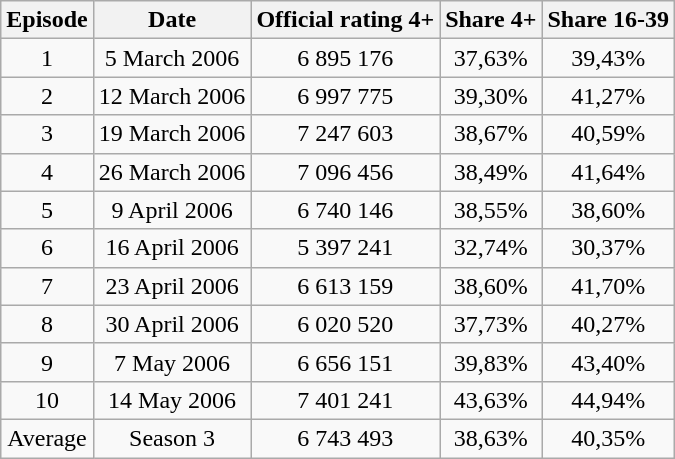<table class="wikitable" style="text-align:center;">
<tr>
<th>Episode</th>
<th>Date</th>
<th>Official rating 4+</th>
<th>Share 4+</th>
<th>Share 16-39</th>
</tr>
<tr>
<td>1</td>
<td>5 March 2006</td>
<td>6 895 176</td>
<td>37,63%</td>
<td>39,43%</td>
</tr>
<tr>
<td>2</td>
<td>12 March 2006</td>
<td>6 997 775</td>
<td>39,30%</td>
<td>41,27%</td>
</tr>
<tr>
<td>3</td>
<td>19 March 2006</td>
<td>7 247 603</td>
<td>38,67%</td>
<td>40,59%</td>
</tr>
<tr>
<td>4</td>
<td>26 March 2006</td>
<td>7 096 456</td>
<td>38,49%</td>
<td>41,64%</td>
</tr>
<tr>
<td>5</td>
<td>9 April 2006</td>
<td>6 740 146</td>
<td>38,55%</td>
<td>38,60%</td>
</tr>
<tr>
<td>6</td>
<td>16 April 2006</td>
<td>5 397 241</td>
<td>32,74%</td>
<td>30,37%</td>
</tr>
<tr>
<td>7</td>
<td>23 April 2006</td>
<td>6 613 159</td>
<td>38,60%</td>
<td>41,70%</td>
</tr>
<tr>
<td>8</td>
<td>30 April 2006</td>
<td>6 020 520</td>
<td>37,73%</td>
<td>40,27%</td>
</tr>
<tr>
<td>9</td>
<td>7 May 2006</td>
<td>6 656 151</td>
<td>39,83%</td>
<td>43,40%</td>
</tr>
<tr>
<td>10</td>
<td>14 May 2006</td>
<td>7 401 241</td>
<td>43,63%</td>
<td>44,94%</td>
</tr>
<tr>
<td>Average</td>
<td>Season 3</td>
<td>6 743 493</td>
<td>38,63%</td>
<td>40,35%</td>
</tr>
</table>
